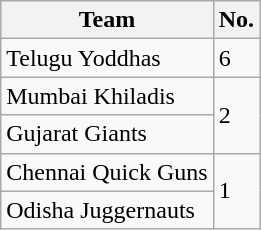<table class="wikitable">
<tr>
<th>Team</th>
<th>No.</th>
</tr>
<tr>
<td>Telugu Yoddhas</td>
<td>6</td>
</tr>
<tr>
<td>Mumbai Khiladis</td>
<td rowspan="2">2</td>
</tr>
<tr>
<td>Gujarat Giants</td>
</tr>
<tr>
<td>Chennai Quick Guns</td>
<td rowspan="2">1</td>
</tr>
<tr>
<td>Odisha Juggernauts</td>
</tr>
</table>
